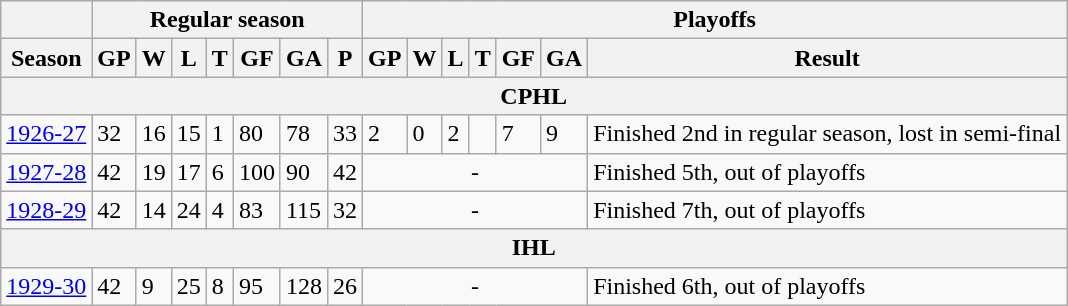<table class="wikitable">
<tr>
<th></th>
<th colspan="7" align="center">Regular season</th>
<th colspan="7" align="center">Playoffs</th>
</tr>
<tr>
<th>Season</th>
<th>GP</th>
<th>W</th>
<th>L</th>
<th>T</th>
<th>GF</th>
<th>GA</th>
<th>P</th>
<th>GP</th>
<th>W</th>
<th>L</th>
<th>T</th>
<th>GF</th>
<th>GA</th>
<th>Result</th>
</tr>
<tr>
<th colspan="15" align="center">CPHL</th>
</tr>
<tr>
<td><a href='#'>1926-27</a></td>
<td>32</td>
<td>16</td>
<td>15</td>
<td>1</td>
<td>80</td>
<td>78</td>
<td>33</td>
<td>2</td>
<td>0</td>
<td>2</td>
<td></td>
<td>7</td>
<td>9</td>
<td>Finished 2nd in regular season, lost in semi-final</td>
</tr>
<tr>
<td><a href='#'>1927-28</a></td>
<td>42</td>
<td>19</td>
<td>17</td>
<td>6</td>
<td>100</td>
<td>90</td>
<td>42</td>
<td colspan="6" align="center">-</td>
<td>Finished 5th, out of playoffs</td>
</tr>
<tr>
<td><a href='#'>1928-29</a></td>
<td>42</td>
<td>14</td>
<td>24</td>
<td>4</td>
<td>83</td>
<td>115</td>
<td>32</td>
<td colspan="6" align="center">-</td>
<td>Finished 7th, out of playoffs</td>
</tr>
<tr>
<th colspan="15" align="center">IHL</th>
</tr>
<tr>
<td><a href='#'>1929-30</a></td>
<td>42</td>
<td>9</td>
<td>25</td>
<td>8</td>
<td>95</td>
<td>128</td>
<td>26</td>
<td colspan="6" align="center">-</td>
<td>Finished 6th, out of playoffs</td>
</tr>
</table>
